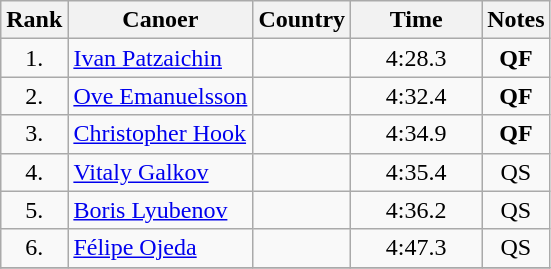<table class="wikitable sortable" style="text-align:center">
<tr>
<th>Rank</th>
<th>Canoer</th>
<th>Country</th>
<th>Time</th>
<th>Notes</th>
</tr>
<tr>
<td>1.</td>
<td align=left athlete><a href='#'>Ivan Patzaichin</a></td>
<td align=left></td>
<td width=80>4:28.3</td>
<td><strong>QF</strong></td>
</tr>
<tr>
<td>2.</td>
<td align=left athlete><a href='#'>Ove Emanuelsson</a></td>
<td align=left></td>
<td>4:32.4</td>
<td><strong>QF</strong></td>
</tr>
<tr>
<td>3.</td>
<td align=left athlete><a href='#'>Christopher Hook</a></td>
<td align=left></td>
<td>4:34.9</td>
<td><strong>QF</strong></td>
</tr>
<tr>
<td>4.</td>
<td align=left athlete><a href='#'>Vitaly Galkov</a></td>
<td align=left></td>
<td>4:35.4</td>
<td>QS</td>
</tr>
<tr>
<td>5.</td>
<td align=left athlete><a href='#'>Boris Lyubenov</a></td>
<td align=left></td>
<td>4:36.2</td>
<td>QS</td>
</tr>
<tr>
<td>6.</td>
<td align=left athlete><a href='#'>Félipe Ojeda</a></td>
<td align=left></td>
<td>4:47.3</td>
<td>QS</td>
</tr>
<tr>
</tr>
</table>
